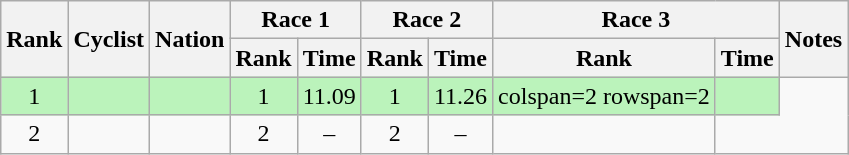<table class="wikitable sortable" style="text-align:center">
<tr>
<th rowspan=2>Rank</th>
<th rowspan=2>Cyclist</th>
<th rowspan=2>Nation</th>
<th colspan=2>Race 1</th>
<th colspan=2>Race 2</th>
<th colspan=2>Race 3</th>
<th rowspan=2>Notes</th>
</tr>
<tr>
<th>Rank</th>
<th>Time</th>
<th>Rank</th>
<th>Time</th>
<th>Rank</th>
<th>Time</th>
</tr>
<tr bgcolor=bbf3bb>
<td>1</td>
<td align=left></td>
<td align=left></td>
<td>1</td>
<td>11.09</td>
<td>1</td>
<td>11.26</td>
<td>colspan=2 rowspan=2 </td>
<td></td>
</tr>
<tr>
<td>2</td>
<td align=left></td>
<td align=left></td>
<td>2</td>
<td>–</td>
<td>2</td>
<td>–</td>
<td></td>
</tr>
</table>
